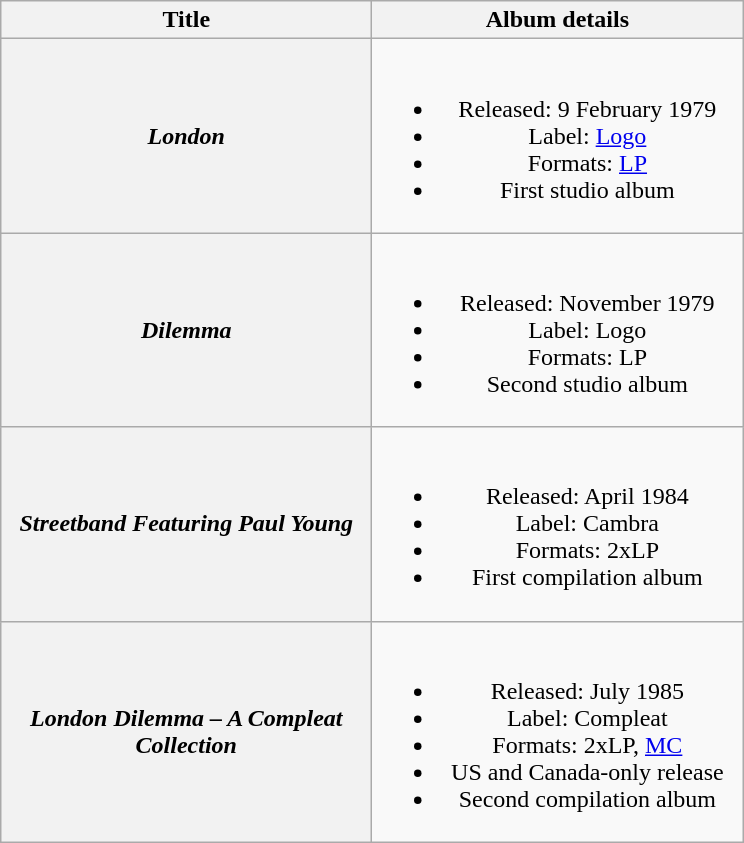<table class="wikitable plainrowheaders" style="text-align:center;">
<tr>
<th scope="col" style="width:15em;">Title</th>
<th scope="col" style="width:15em;">Album details</th>
</tr>
<tr>
<th scope="row"><em>London</em></th>
<td><br><ul><li>Released: 9 February 1979</li><li>Label: <a href='#'>Logo</a></li><li>Formats: <a href='#'>LP</a></li><li>First studio album</li></ul></td>
</tr>
<tr>
<th scope="row"><em>Dilemma</em></th>
<td><br><ul><li>Released: November 1979</li><li>Label: Logo</li><li>Formats: LP</li><li>Second studio album</li></ul></td>
</tr>
<tr>
<th scope="row"><em>Streetband Featuring Paul Young</em></th>
<td><br><ul><li>Released: April 1984</li><li>Label: Cambra</li><li>Formats: 2xLP</li><li>First compilation album</li></ul></td>
</tr>
<tr>
<th scope="row"><em>London Dilemma – A Compleat Collection</em></th>
<td><br><ul><li>Released: July 1985</li><li>Label: Compleat</li><li>Formats: 2xLP, <a href='#'>MC</a></li><li>US and Canada-only release</li><li>Second compilation album</li></ul></td>
</tr>
</table>
